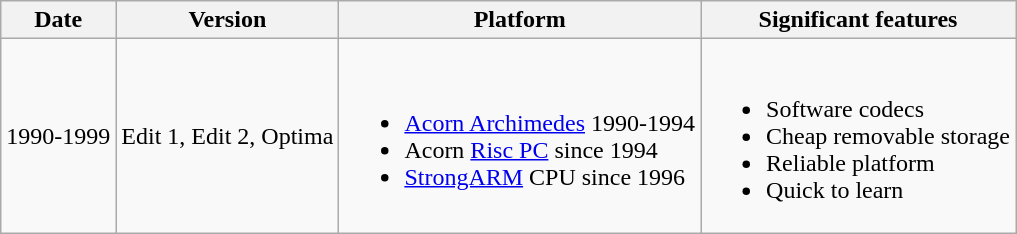<table class="wikitable mw-collapsible mw-collapsed">
<tr>
<th>Date</th>
<th>Version</th>
<th>Platform</th>
<th>Significant features</th>
</tr>
<tr>
<td>1990-1999</td>
<td>Edit 1, Edit 2, Optima</td>
<td><br><ul><li><a href='#'>Acorn Archimedes</a> 1990-1994</li><li>Acorn <a href='#'>Risc PC</a> since 1994</li><li><a href='#'>StrongARM</a> CPU since 1996</li></ul></td>
<td><br><ul><li>Software codecs</li><li>Cheap removable storage</li><li>Reliable platform</li><li>Quick to learn</li></ul></td>
</tr>
</table>
